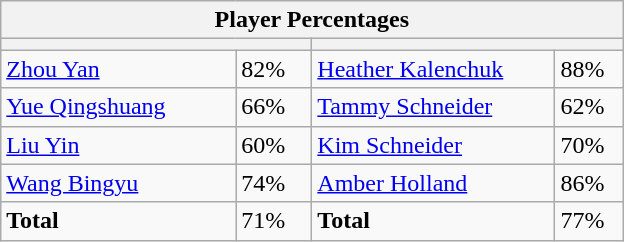<table class="wikitable">
<tr>
<th colspan=4 width=400>Player Percentages</th>
</tr>
<tr>
<th colspan=2 width=200></th>
<th colspan=2 width=200></th>
</tr>
<tr>
<td><a href='#'>Zhou Yan</a></td>
<td>82%</td>
<td><a href='#'>Heather Kalenchuk</a></td>
<td>88%</td>
</tr>
<tr>
<td><a href='#'>Yue Qingshuang</a></td>
<td>66%</td>
<td><a href='#'>Tammy Schneider</a></td>
<td>62%</td>
</tr>
<tr>
<td><a href='#'>Liu Yin</a></td>
<td>60%</td>
<td><a href='#'>Kim Schneider</a></td>
<td>70%</td>
</tr>
<tr>
<td><a href='#'>Wang Bingyu</a></td>
<td>74%</td>
<td><a href='#'>Amber Holland</a></td>
<td>86%</td>
</tr>
<tr>
<td><strong>Total</strong></td>
<td>71%</td>
<td><strong>Total</strong></td>
<td>77%</td>
</tr>
</table>
